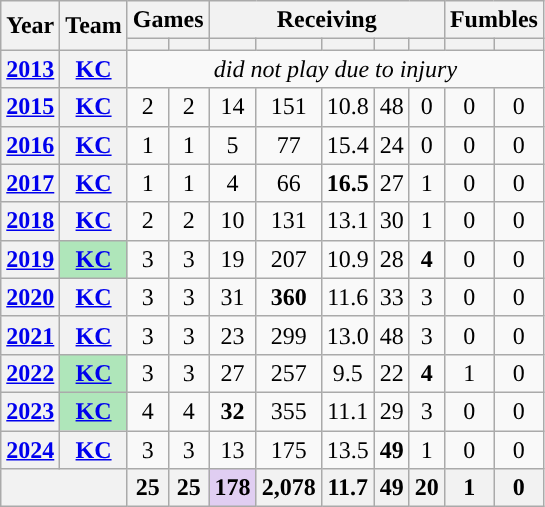<table class=wikitable style="text-align:center;">
<tr>
<th rowspan="2">Year</th>
<th rowspan="2">Team</th>
<th colspan="2">Games</th>
<th colspan="5">Receiving</th>
<th colspan="2">Fumbles</th>
</tr>
<tr>
<th></th>
<th></th>
<th></th>
<th></th>
<th></th>
<th></th>
<th></th>
<th></th>
<th></th>
</tr>
<tr>
<th><a href='#'>2013</a></th>
<th><a href='#'>KC</a></th>
<td colspan="9"><em>did not play due to injury</em></td>
</tr>
<tr>
<th><a href='#'>2015</a></th>
<th><a href='#'>KC</a></th>
<td>2</td>
<td>2</td>
<td>14</td>
<td>151</td>
<td>10.8</td>
<td>48</td>
<td>0</td>
<td>0</td>
<td>0</td>
</tr>
<tr>
<th><a href='#'>2016</a></th>
<th><a href='#'>KC</a></th>
<td>1</td>
<td>1</td>
<td>5</td>
<td>77</td>
<td>15.4</td>
<td>24</td>
<td>0</td>
<td>0</td>
<td>0</td>
</tr>
<tr>
<th><a href='#'>2017</a></th>
<th><a href='#'>KC</a></th>
<td>1</td>
<td>1</td>
<td>4</td>
<td>66</td>
<td><strong>16.5</strong></td>
<td>27</td>
<td>1</td>
<td>0</td>
<td>0</td>
</tr>
<tr>
<th><a href='#'>2018</a></th>
<th><a href='#'>KC</a></th>
<td>2</td>
<td>2</td>
<td>10</td>
<td>131</td>
<td>13.1</td>
<td>30</td>
<td>1</td>
<td>0</td>
<td>0</td>
</tr>
<tr>
<th><a href='#'>2019</a></th>
<th style="background:#afe6ba;"><a href='#'>KC</a></th>
<td>3</td>
<td>3</td>
<td>19</td>
<td>207</td>
<td>10.9</td>
<td>28</td>
<td><strong>4</strong></td>
<td>0</td>
<td>0</td>
</tr>
<tr>
<th><a href='#'>2020</a></th>
<th><a href='#'>KC</a></th>
<td>3</td>
<td>3</td>
<td>31</td>
<td><strong>360</strong></td>
<td>11.6</td>
<td>33</td>
<td>3</td>
<td>0</td>
<td>0</td>
</tr>
<tr>
<th><a href='#'>2021</a></th>
<th><a href='#'>KC</a></th>
<td>3</td>
<td>3</td>
<td>23</td>
<td>299</td>
<td>13.0</td>
<td>48</td>
<td>3</td>
<td>0</td>
<td>0</td>
</tr>
<tr>
<th><a href='#'>2022</a></th>
<th style="background:#afe6ba;"><a href='#'>KC</a></th>
<td>3</td>
<td>3</td>
<td>27</td>
<td>257</td>
<td>9.5</td>
<td>22</td>
<td><strong>4</strong></td>
<td>1</td>
<td>0</td>
</tr>
<tr>
<th><a href='#'>2023</a></th>
<th style="background:#afe6ba;"><a href='#'>KC</a></th>
<td>4</td>
<td>4</td>
<td><strong>32</strong></td>
<td>355</td>
<td>11.1</td>
<td>29</td>
<td>3</td>
<td>0</td>
<td>0</td>
</tr>
<tr>
<th><a href='#'>2024</a></th>
<th><a href='#'>KC</a></th>
<td>3</td>
<td>3</td>
<td>13</td>
<td>175</td>
<td>13.5</td>
<td><strong>49</strong></td>
<td>1</td>
<td>0</td>
<td>0</td>
</tr>
<tr>
<th colspan="2"></th>
<th>25</th>
<th>25</th>
<th style="background:#e0cef2;">178</th>
<th>2,078</th>
<th>11.7</th>
<th>49</th>
<th>20</th>
<th>1</th>
<th>0</th>
</tr>
</table>
